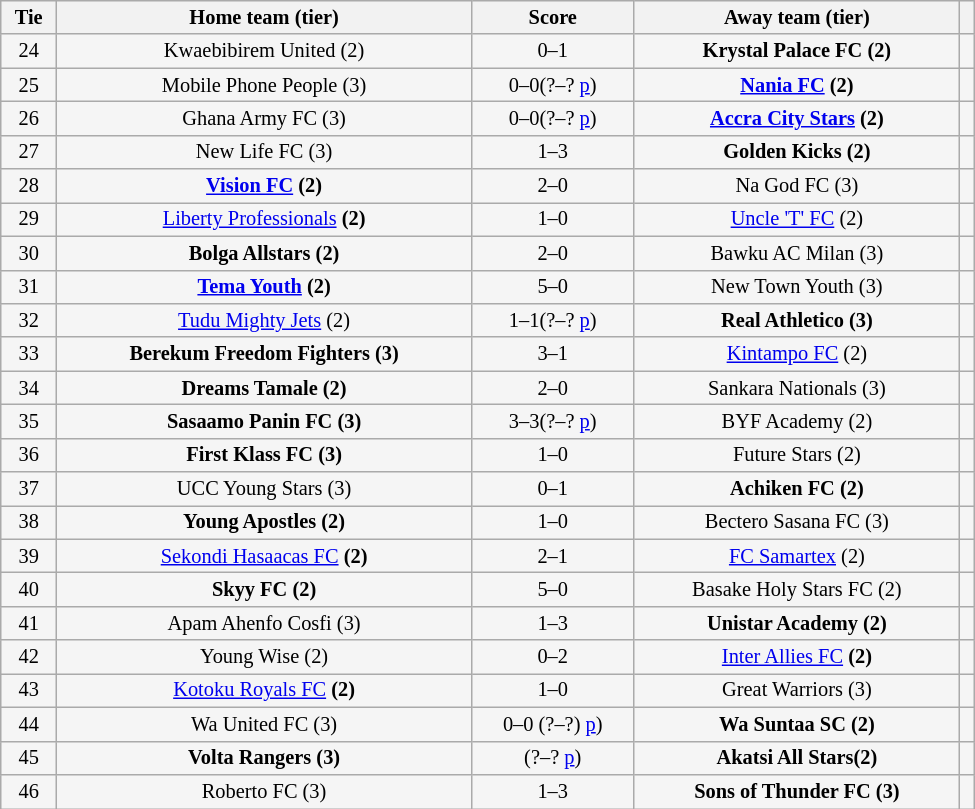<table class="wikitable" style="width: 650px; background:WhiteSmoke; text-align:center; font-size:85%">
<tr>
<th>Tie</th>
<th>Home team (tier)</th>
<th>Score</th>
<th>Away team (tier)</th>
<th></th>
</tr>
<tr>
<td>24</td>
<td>Kwaebibirem United (2)</td>
<td>0–1</td>
<td><strong>Krystal Palace FC (2) </strong></td>
<td></td>
</tr>
<tr>
<td>25</td>
<td>Mobile Phone People (3)</td>
<td>0–0(?–? <a href='#'>p</a>)</td>
<td><strong><a href='#'>Nania FC</a> (2)</strong></td>
<td></td>
</tr>
<tr>
<td>26</td>
<td>Ghana Army FC (3)</td>
<td>0–0(?–? <a href='#'>p</a>)</td>
<td><strong><a href='#'>Accra City Stars</a>  (2)</strong></td>
<td></td>
</tr>
<tr>
<td>27</td>
<td>New Life FC (3)</td>
<td>1–3</td>
<td><strong>Golden Kicks (2)</strong></td>
<td></td>
</tr>
<tr>
<td>28</td>
<td><strong><a href='#'>Vision FC</a> (2)</strong></td>
<td>2–0</td>
<td>Na God FC (3)</td>
<td></td>
</tr>
<tr>
<td>29</td>
<td><strong> <a href='#'></strong>Liberty Professionals<strong></a> (2)</strong></td>
<td>1–0</td>
<td><a href='#'>Uncle 'T' FC</a> (2)</td>
<td></td>
</tr>
<tr>
<td>30</td>
<td><strong>	Bolga Allstars (2)</strong></td>
<td>2–0</td>
<td>Bawku AC Milan (3)</td>
<td></td>
</tr>
<tr>
<td>31</td>
<td><strong><a href='#'>Tema Youth</a> (2)</strong></td>
<td>5–0</td>
<td>New Town Youth (3)</td>
<td></td>
</tr>
<tr>
<td>32</td>
<td><a href='#'>Tudu Mighty Jets</a> (2)</td>
<td>1–1(?–? <a href='#'>p</a>)</td>
<td><strong>Real Athletico (3)</strong></td>
<td></td>
</tr>
<tr>
<td>33</td>
<td><strong>	Berekum Freedom Fighters (3)</strong></td>
<td>3–1</td>
<td><a href='#'>Kintampo FC</a> (2)</td>
<td></td>
</tr>
<tr>
<td>34</td>
<td><strong>	Dreams Tamale (2)</strong></td>
<td>2–0</td>
<td>Sankara Nationals (3)</td>
<td></td>
</tr>
<tr>
<td>35</td>
<td><strong>	Sasaamo Panin FC (3)</strong></td>
<td>3–3(?–? <a href='#'>p</a>)</td>
<td>BYF Academy (2)</td>
<td></td>
</tr>
<tr>
<td>36</td>
<td><strong>	First Klass FC (3)</strong></td>
<td>1–0</td>
<td>Future Stars (2)</td>
<td></td>
</tr>
<tr>
<td>37</td>
<td>UCC Young Stars (3)</td>
<td>0–1</td>
<td><strong>Achiken FC (2)</strong></td>
<td></td>
</tr>
<tr>
<td>38</td>
<td><strong>Young Apostles (2)</strong></td>
<td>1–0</td>
<td>Bectero Sasana FC (3)</td>
<td></td>
</tr>
<tr>
<td>39</td>
<td><strong><a href='#'></strong>Sekondi Hasaacas FC<strong></a> (2)</strong></td>
<td>2–1</td>
<td><a href='#'>FC Samartex</a> (2)</td>
<td></td>
</tr>
<tr>
<td>40</td>
<td><strong>Skyy FC (2)</strong></td>
<td>5–0</td>
<td>Basake Holy Stars FC (2)</td>
<td></td>
</tr>
<tr>
<td>41</td>
<td>Apam Ahenfo Cosfi (3)</td>
<td>1–3</td>
<td><strong>Unistar Academy (2)</strong></td>
<td></td>
</tr>
<tr>
<td>42</td>
<td>Young Wise (2)</td>
<td>0–2</td>
<td><strong><a href='#'></strong>Inter Allies FC<strong></a> (2)</strong></td>
<td></td>
</tr>
<tr>
<td>43</td>
<td><strong><a href='#'></strong>Kotoku Royals FC<strong></a> (2)</strong></td>
<td>1–0</td>
<td>Great Warriors (3)</td>
<td></td>
</tr>
<tr>
<td>44</td>
<td>Wa United FC (3)</td>
<td>0–0 (?–?) <a href='#'>p</a>)</td>
<td><strong>Wa Suntaa SC (2)</strong></td>
<td></td>
</tr>
<tr>
<td>45</td>
<td><strong>Volta Rangers (3)</strong></td>
<td>(?–? <a href='#'>p</a>)</td>
<td><strong>Akatsi All Stars(2)</strong></td>
<td></td>
</tr>
<tr>
<td>46</td>
<td>Roberto FC (3)</td>
<td>1–3</td>
<td><strong>Sons of Thunder FC (3)</strong></td>
<td></td>
</tr>
</table>
